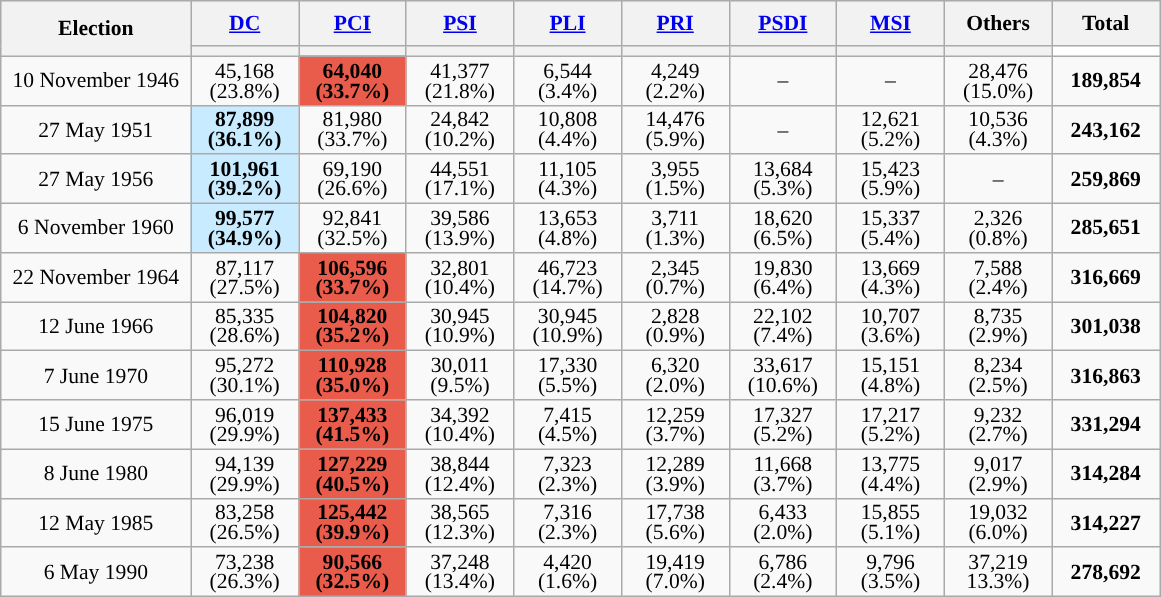<table class="wikitable" style="text-align:center;font-size:90%;line-height:13px">
<tr style="height:30px; background-color:#E9E9E9">
<th style="width:120px;" rowspan="2">Election</th>
<th style="width:65px;"><a href='#'>DC</a></th>
<th style="width:65px;"><a href='#'>PCI</a></th>
<th style="width:65px;"><a href='#'>PSI</a></th>
<th style="width:65px;"><a href='#'>PLI</a></th>
<th style="width:65px;"><a href='#'>PRI</a></th>
<th style="width:65px;"><a href='#'>PSDI</a></th>
<th style="width:65px;"><a href='#'>MSI</a></th>
<th style="width:65px;">Others</th>
<th style="width:65px;">Total</th>
</tr>
<tr>
<th style="background:"></th>
<th style="background:"></th>
<th style="background:"></th>
<th style="background:"></th>
<th style="background:"></th>
<th style="background:"></th>
<th style="background:"></th>
<th style="background:"></th>
<th style="background:white;"></th>
</tr>
<tr>
<td>10 November 1946</td>
<td>45,168<br>(23.8%)</td>
<td style="background:#E95C4B"><strong>64,040 <br>(33.7%)</strong></td>
<td>41,377 <br>(21.8%)</td>
<td>6,544 <br>(3.4%)</td>
<td>4,249 <br>(2.2%)</td>
<td>–</td>
<td>–</td>
<td>28,476 <br>(15.0%)</td>
<td><strong>189,854</strong></td>
</tr>
<tr>
<td>27 May 1951</td>
<td style="background:#C8EBFF"><strong>87,899 <br>(36.1%)</strong></td>
<td>81,980 <br>(33.7%)</td>
<td>24,842 <br>(10.2%)</td>
<td>10,808 <br>(4.4%)</td>
<td>14,476 <br>(5.9%)</td>
<td>–</td>
<td>12,621 <br>(5.2%)</td>
<td>10,536 <br>(4.3%)</td>
<td><strong>243,162</strong></td>
</tr>
<tr>
<td>27 May 1956</td>
<td style="background:#C8EBFF"><strong>101,961 <br>(39.2%)</strong></td>
<td>69,190 <br>(26.6%)</td>
<td>44,551 <br>(17.1%)</td>
<td>11,105 <br>(4.3%)</td>
<td>3,955 <br>(1.5%)</td>
<td>13,684 <br>(5.3%)</td>
<td>15,423 <br>(5.9%)</td>
<td>–</td>
<td><strong>259,869</strong></td>
</tr>
<tr>
<td>6 November 1960</td>
<td style="background:#C8EBFF"><strong>99,577 <br>(34.9%)</strong></td>
<td>92,841 <br>(32.5%)</td>
<td>39,586 <br>(13.9%)</td>
<td>13,653 <br>(4.8%)</td>
<td>3,711 <br>(1.3%)</td>
<td>18,620 <br>(6.5%)</td>
<td>15,337 <br>(5.4%)</td>
<td>2,326 <br>(0.8%)</td>
<td><strong>285,651</strong></td>
</tr>
<tr>
<td>22 November 1964</td>
<td>87,117 <br>(27.5%)</td>
<td style="background:#E95C4B"><strong>106,596 <br>(33.7%)</strong></td>
<td>32,801 <br>(10.4%)</td>
<td>46,723 <br>(14.7%)</td>
<td>2,345 <br>(0.7%)</td>
<td>19,830 <br>(6.4%)</td>
<td>13,669 <br>(4.3%)</td>
<td>7,588 <br>(2.4%)</td>
<td><strong>316,669</strong></td>
</tr>
<tr>
<td>12 June 1966</td>
<td>85,335 <br>(28.6%)</td>
<td style="background:#E95C4B"><strong>104,820 <br>(35.2%)</strong></td>
<td>30,945 <br>(10.9%)</td>
<td>30,945 <br>(10.9%)</td>
<td>2,828 <br>(0.9%)</td>
<td>22,102 <br>(7.4%)</td>
<td>10,707 <br>(3.6%)</td>
<td>8,735 <br>(2.9%)</td>
<td><strong>301,038</strong></td>
</tr>
<tr>
<td>7 June 1970</td>
<td>95,272 <br>(30.1%)</td>
<td style="background:#E95C4B"><strong>110,928 <br>(35.0%)</strong></td>
<td>30,011 <br>(9.5%)</td>
<td>17,330 <br>(5.5%)</td>
<td>6,320 <br>(2.0%)</td>
<td>33,617 <br>(10.6%)</td>
<td>15,151 <br>(4.8%)</td>
<td>8,234 <br>(2.5%)</td>
<td><strong>316,863</strong></td>
</tr>
<tr>
<td>15 June 1975</td>
<td>96,019 <br>(29.9%)</td>
<td style="background:#E95C4B"><strong>137,433 <br>(41.5%)</strong></td>
<td>34,392 <br>(10.4%)</td>
<td>7,415 <br>(4.5%)</td>
<td>12,259 <br>(3.7%)</td>
<td>17,327 <br>(5.2%)</td>
<td>17,217 <br>(5.2%)</td>
<td>9,232 <br>(2.7%)</td>
<td><strong>331,294</strong></td>
</tr>
<tr>
<td>8 June 1980</td>
<td>94,139 <br>(29.9%)</td>
<td style="background:#E95C4B"><strong>127,229 <br>(40.5%)</strong></td>
<td>38,844 <br>(12.4%)</td>
<td>7,323 <br>(2.3%)</td>
<td>12,289 <br>(3.9%)</td>
<td>11,668 <br>(3.7%)</td>
<td>13,775 <br>(4.4%)</td>
<td>9,017 <br>(2.9%)</td>
<td><strong>314,284</strong></td>
</tr>
<tr>
<td>12 May 1985</td>
<td>83,258 <br>(26.5%)</td>
<td style="background:#E95C4B"><strong>125,442 <br>(39.9%)</strong></td>
<td>38,565 <br>(12.3%)</td>
<td>7,316 <br>(2.3%)</td>
<td>17,738 <br>(5.6%)</td>
<td>6,433 <br>(2.0%)</td>
<td>15,855 <br>(5.1%)</td>
<td>19,032 <br>(6.0%)</td>
<td><strong>314,227</strong></td>
</tr>
<tr>
<td>6 May 1990</td>
<td>73,238 <br>(26.3%)</td>
<td style="background:#E95C4B"><strong>90,566 <br>(32.5%)</strong></td>
<td>37,248 <br>(13.4%)</td>
<td>4,420 <br>(1.6%)</td>
<td>19,419 <br>(7.0%)</td>
<td>6,786 <br>(2.4%)</td>
<td>9,796 <br>(3.5%)</td>
<td>37,219 <br>13.3%)</td>
<td><strong>278,692</strong></td>
</tr>
</table>
